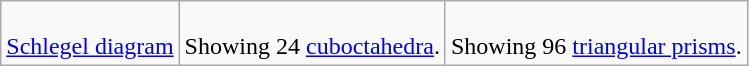<table class=wikitable>
<tr>
<td align=center><br><a href='#'>Schlegel diagram</a></td>
<td align=center><br>Showing 24 <a href='#'>cuboctahedra</a>.</td>
<td align=center><br>Showing 96 <a href='#'>triangular prisms</a>.</td>
</tr>
</table>
